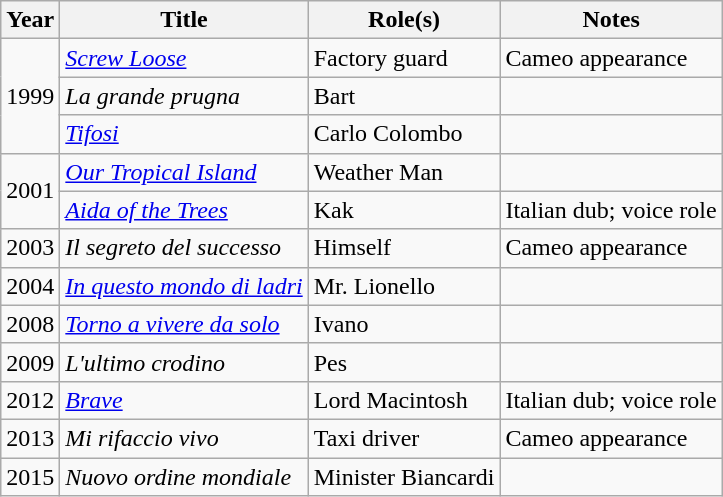<table class="wikitable plainrowheaders sortable">
<tr>
<th scope="col">Year</th>
<th scope="col">Title</th>
<th scope="col">Role(s)</th>
<th scope="col" class="unsortable">Notes</th>
</tr>
<tr>
<td rowspan="3">1999</td>
<td><em><a href='#'>Screw Loose</a></em></td>
<td>Factory guard</td>
<td>Cameo appearance</td>
</tr>
<tr>
<td><em>La grande prugna</em></td>
<td>Bart</td>
<td></td>
</tr>
<tr>
<td><em><a href='#'>Tifosi</a></em></td>
<td>Carlo Colombo</td>
<td></td>
</tr>
<tr>
<td rowspan="2">2001</td>
<td><em><a href='#'>Our Tropical Island</a></em></td>
<td>Weather Man</td>
<td></td>
</tr>
<tr>
<td><em><a href='#'>Aida of the Trees</a></em></td>
<td>Kak</td>
<td>Italian dub; voice role</td>
</tr>
<tr>
<td>2003</td>
<td><em>Il segreto del successo</em></td>
<td>Himself</td>
<td>Cameo appearance</td>
</tr>
<tr>
<td>2004</td>
<td><em><a href='#'>In questo mondo di ladri</a></em></td>
<td>Mr. Lionello</td>
<td></td>
</tr>
<tr>
<td>2008</td>
<td><em><a href='#'>Torno a vivere da solo</a></em></td>
<td>Ivano</td>
<td></td>
</tr>
<tr>
<td>2009</td>
<td><em>L'ultimo crodino</em></td>
<td>Pes</td>
<td></td>
</tr>
<tr>
<td>2012</td>
<td><em><a href='#'>Brave</a></em></td>
<td>Lord Macintosh</td>
<td>Italian dub; voice role</td>
</tr>
<tr>
<td>2013</td>
<td><em>Mi rifaccio vivo</em></td>
<td>Taxi driver</td>
<td>Cameo appearance</td>
</tr>
<tr>
<td>2015</td>
<td><em>Nuovo ordine mondiale</em></td>
<td>Minister Biancardi</td>
<td></td>
</tr>
</table>
